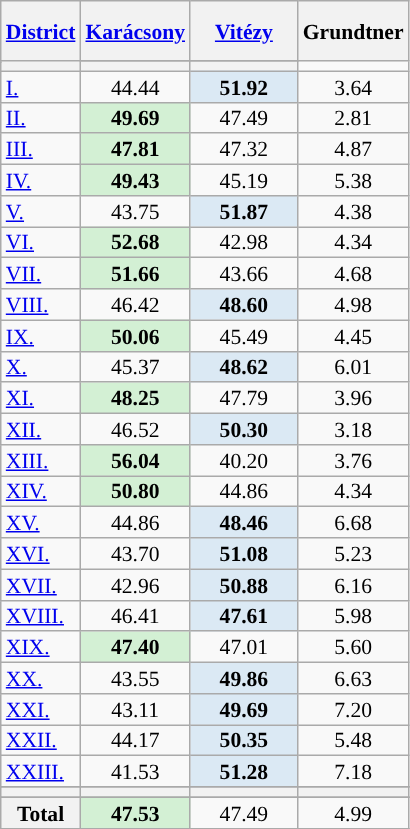<table class="wikitable sortable" style="text-align:center;font-size:90%;line-height:14px">
<tr style="height:40px;">
<th style="width:30px;" rowspan="2"><a href='#'>District</a></th>
<th style="width:65px;"><a href='#'>Karácsony</a></th>
<th style="width:65px;"><a href='#'>Vitézy</a></th>
<th style="width:65px;">Grundtner</th>
</tr>
<tr>
</tr>
<tr class="sorttop">
<th style="background:"></th>
<th style="background:"></th>
<th style="background:"></th>
</tr>
<tr>
<td align="left"><a href='#'>I.</a></td>
<td>44.44</td>
<td style="background:#DBE9F4; width:40px;"><strong>51.92</strong></td>
<td>3.64</td>
</tr>
<tr>
<td align="left"><a href='#'>II.</a></td>
<td bgcolor="#D3F0D4"><strong>49.69</strong></td>
<td>47.49</td>
<td>2.81</td>
</tr>
<tr>
<td align="left"><a href='#'>III.</a></td>
<td bgcolor="#D3F0D4"><strong>47.81</strong></td>
<td>47.32</td>
<td>4.87</td>
</tr>
<tr>
<td align="left"><a href='#'>IV.</a></td>
<td bgcolor="#D3F0D4"><strong>49.43</strong></td>
<td>45.19</td>
<td>5.38</td>
</tr>
<tr>
<td align="left"><a href='#'>V.</a></td>
<td>43.75</td>
<td style="background:#DBE9F4; width:40px;"><strong>51.87</strong></td>
<td>4.38</td>
</tr>
<tr>
<td align="left"><a href='#'>VI.</a></td>
<td bgcolor="#D3F0D4"><strong>52.68</strong></td>
<td>42.98</td>
<td>4.34</td>
</tr>
<tr>
<td align="left"><a href='#'>VII.</a></td>
<td bgcolor="#D3F0D4"><strong>51.66</strong></td>
<td>43.66</td>
<td>4.68</td>
</tr>
<tr>
<td align="left"><a href='#'>VIII.</a></td>
<td>46.42</td>
<td style="background:#DBE9F4; width:40px;"><strong>48.60</strong></td>
<td>4.98</td>
</tr>
<tr>
<td align="left"><a href='#'>IX.</a></td>
<td bgcolor="#D3F0D4"><strong>50.06</strong></td>
<td>45.49</td>
<td>4.45</td>
</tr>
<tr>
<td align="left"><a href='#'>X.</a></td>
<td>45.37</td>
<td style="background:#DBE9F4; width:40px;"><strong>48.62</strong></td>
<td>6.01</td>
</tr>
<tr>
<td align="left"><a href='#'>XI.</a></td>
<td bgcolor="#D3F0D4"><strong>48.25</strong></td>
<td>47.79</td>
<td>3.96</td>
</tr>
<tr>
<td align="left"><a href='#'>XII.</a></td>
<td>46.52</td>
<td style="background:#DBE9F4; width:40px;"><strong>50.30</strong></td>
<td>3.18</td>
</tr>
<tr>
<td align="left"><a href='#'>XIII.</a></td>
<td bgcolor="#D3F0D4"><strong>56.04</strong></td>
<td>40.20</td>
<td>3.76</td>
</tr>
<tr>
<td align="left"><a href='#'>XIV.</a></td>
<td bgcolor="#D3F0D4"><strong>50.80</strong></td>
<td>44.86</td>
<td>4.34</td>
</tr>
<tr>
<td align="left"><a href='#'>XV.</a></td>
<td>44.86</td>
<td style="background:#DBE9F4; width:40px;"><strong>48.46</strong></td>
<td>6.68</td>
</tr>
<tr>
<td align="left"><a href='#'>XVI.</a></td>
<td>43.70</td>
<td style="background:#DBE9F4; width:40px;"><strong>51.08</strong></td>
<td>5.23</td>
</tr>
<tr>
<td align="left"><a href='#'>XVII.</a></td>
<td>42.96</td>
<td style="background:#DBE9F4; width:40px;"><strong>50.88</strong></td>
<td>6.16</td>
</tr>
<tr>
<td align="left"><a href='#'>XVIII.</a></td>
<td>46.41</td>
<td style="background:#DBE9F4; width:40px;"><strong>47.61</strong></td>
<td>5.98</td>
</tr>
<tr>
<td align="left"><a href='#'>XIX.</a></td>
<td bgcolor="#D3F0D4"><strong>47.40</strong></td>
<td>47.01</td>
<td>5.60</td>
</tr>
<tr>
<td align="left"><a href='#'>XX.</a></td>
<td>43.55</td>
<td style="background:#DBE9F4; width:40px;"><strong>49.86</strong></td>
<td>6.63</td>
</tr>
<tr>
<td align="left"><a href='#'>XXI.</a></td>
<td>43.11</td>
<td style="background:#DBE9F4; width:40px;"><strong>49.69</strong></td>
<td>7.20</td>
</tr>
<tr>
<td align="left"><a href='#'>XXII.</a></td>
<td>44.17</td>
<td style="background:#DBE9F4; width:40px;"><strong>50.35</strong></td>
<td>5.48</td>
</tr>
<tr>
<td align="left"><a href='#'>XXIII.</a></td>
<td>41.53</td>
<td style="background:#DBE9F4; width:40px;"><strong>51.28</strong></td>
<td>7.18</td>
</tr>
<tr class=sortbottom>
</tr>
<tr>
</tr>
<tr class=sortbottom>
<th></th>
<th></th>
<th></th>
<th></th>
</tr>
<tr>
</tr>
<tr class=sortbottom>
<th>Total</th>
<td bgcolor="#D3F0D4"><strong>47.53</strong></td>
<td>47.49</td>
<td>4.99</td>
</tr>
<tr>
</tr>
</table>
